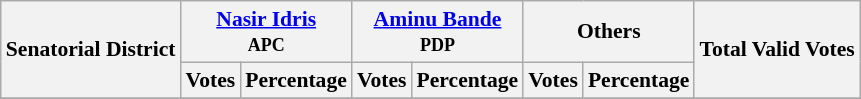<table class="wikitable sortable" style=" font-size: 90%">
<tr>
<th rowspan="2">Senatorial District</th>
<th colspan="2"><a href='#'>Nasir Idris</a><br><small>APC</small></th>
<th colspan="2"><a href='#'>Aminu Bande</a><br><small>PDP</small></th>
<th colspan="2">Others</th>
<th rowspan="2">Total Valid Votes</th>
</tr>
<tr>
<th>Votes</th>
<th>Percentage</th>
<th>Votes</th>
<th>Percentage</th>
<th>Votes</th>
<th>Percentage</th>
</tr>
<tr>
</tr>
<tr>
</tr>
<tr>
</tr>
<tr>
</tr>
<tr>
</tr>
<tr>
</tr>
</table>
